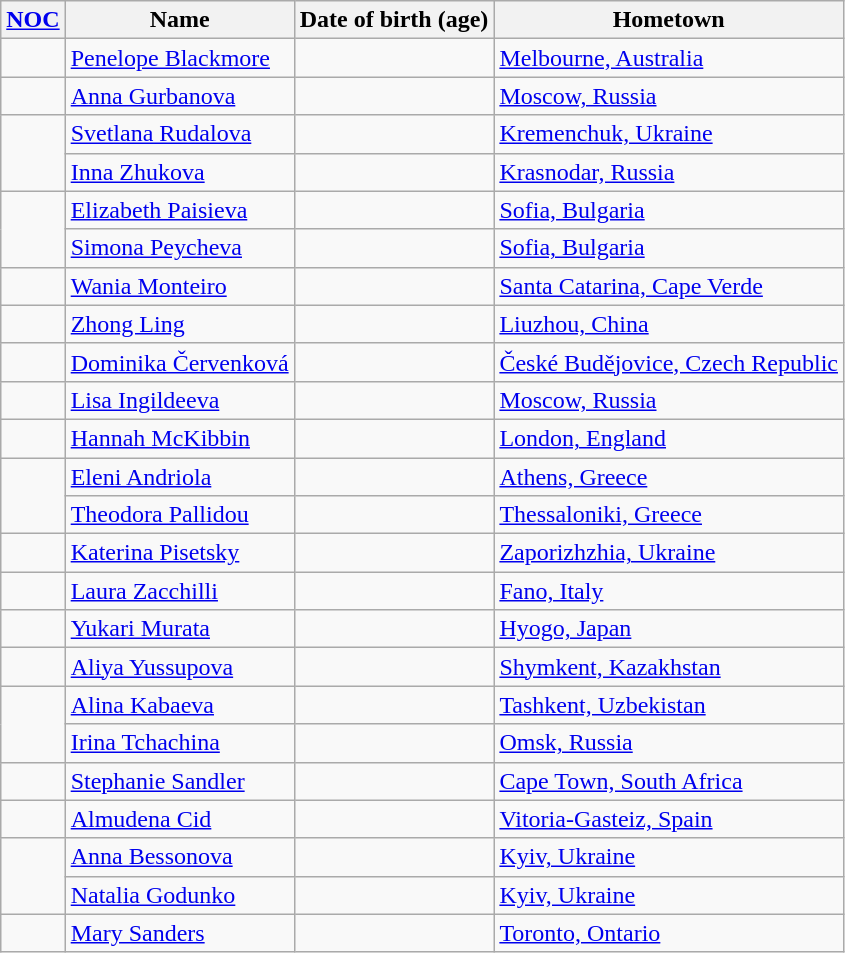<table class="wikitable sortable">
<tr>
<th><a href='#'>NOC</a></th>
<th>Name</th>
<th>Date of birth (age)</th>
<th>Hometown</th>
</tr>
<tr>
<td></td>
<td><a href='#'>Penelope Blackmore</a></td>
<td></td>
<td><a href='#'>Melbourne, Australia</a></td>
</tr>
<tr>
<td></td>
<td><a href='#'>Anna Gurbanova</a></td>
<td></td>
<td><a href='#'>Moscow, Russia</a></td>
</tr>
<tr>
<td rowspan="2"></td>
<td><a href='#'>Svetlana Rudalova</a></td>
<td></td>
<td><a href='#'>Kremenchuk, Ukraine</a></td>
</tr>
<tr>
<td><a href='#'>Inna Zhukova</a></td>
<td></td>
<td><a href='#'>Krasnodar, Russia</a></td>
</tr>
<tr>
<td rowspan="2"></td>
<td><a href='#'>Elizabeth Paisieva</a></td>
<td></td>
<td><a href='#'>Sofia, Bulgaria</a></td>
</tr>
<tr>
<td><a href='#'>Simona Peycheva</a></td>
<td></td>
<td><a href='#'>Sofia, Bulgaria</a></td>
</tr>
<tr>
<td></td>
<td><a href='#'>Wania Monteiro</a></td>
<td></td>
<td><a href='#'>Santa Catarina, Cape Verde</a></td>
</tr>
<tr>
<td></td>
<td><a href='#'>Zhong Ling</a></td>
<td></td>
<td><a href='#'>Liuzhou, China</a></td>
</tr>
<tr>
<td></td>
<td><a href='#'>Dominika Červenková</a></td>
<td></td>
<td><a href='#'>České Budějovice, Czech Republic</a></td>
</tr>
<tr>
<td></td>
<td><a href='#'>Lisa Ingildeeva</a></td>
<td></td>
<td><a href='#'>Moscow, Russia</a></td>
</tr>
<tr>
<td></td>
<td><a href='#'>Hannah McKibbin</a></td>
<td></td>
<td><a href='#'>London, England</a></td>
</tr>
<tr>
<td rowspan="2"></td>
<td><a href='#'>Eleni Andriola</a></td>
<td></td>
<td><a href='#'>Athens, Greece</a></td>
</tr>
<tr>
<td><a href='#'>Theodora Pallidou</a></td>
<td></td>
<td><a href='#'>Thessaloniki, Greece</a></td>
</tr>
<tr>
<td></td>
<td><a href='#'>Katerina Pisetsky</a></td>
<td></td>
<td><a href='#'>Zaporizhzhia, Ukraine</a></td>
</tr>
<tr>
<td></td>
<td><a href='#'>Laura Zacchilli</a></td>
<td></td>
<td><a href='#'>Fano, Italy</a></td>
</tr>
<tr>
<td></td>
<td><a href='#'>Yukari Murata</a></td>
<td></td>
<td><a href='#'>Hyogo, Japan</a></td>
</tr>
<tr>
<td></td>
<td><a href='#'>Aliya Yussupova</a></td>
<td></td>
<td><a href='#'>Shymkent, Kazakhstan</a></td>
</tr>
<tr>
<td rowspan="2"></td>
<td><a href='#'>Alina Kabaeva</a></td>
<td></td>
<td><a href='#'>Tashkent, Uzbekistan</a></td>
</tr>
<tr>
<td><a href='#'>Irina Tchachina</a></td>
<td></td>
<td><a href='#'>Omsk, Russia</a></td>
</tr>
<tr>
<td></td>
<td><a href='#'>Stephanie Sandler</a></td>
<td></td>
<td><a href='#'>Cape Town, South Africa</a></td>
</tr>
<tr>
<td></td>
<td><a href='#'>Almudena Cid</a></td>
<td></td>
<td><a href='#'>Vitoria-Gasteiz, Spain</a></td>
</tr>
<tr>
<td rowspan="2"></td>
<td><a href='#'>Anna Bessonova</a></td>
<td></td>
<td><a href='#'>Kyiv, Ukraine</a></td>
</tr>
<tr>
<td><a href='#'>Natalia Godunko</a></td>
<td></td>
<td><a href='#'>Kyiv, Ukraine</a></td>
</tr>
<tr>
<td></td>
<td><a href='#'>Mary Sanders</a></td>
<td></td>
<td><a href='#'>Toronto, Ontario</a></td>
</tr>
</table>
